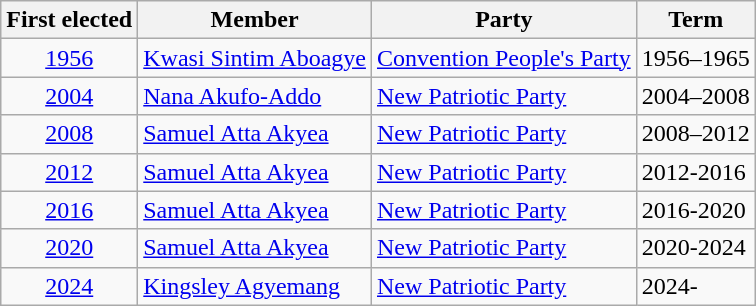<table class="wikitable">
<tr>
<th>First elected</th>
<th>Member</th>
<th>Party</th>
<th>Term</th>
</tr>
<tr>
<td align=center><a href='#'>1956</a></td>
<td><a href='#'>Kwasi Sintim Aboagye</a></td>
<td><a href='#'>Convention People's Party</a></td>
<td>1956–1965</td>
</tr>
<tr>
<td align=center><a href='#'>2004</a></td>
<td><a href='#'>Nana Akufo-Addo</a></td>
<td><a href='#'>New Patriotic Party</a></td>
<td>2004–2008</td>
</tr>
<tr>
<td align=center><a href='#'>2008</a></td>
<td><a href='#'>Samuel Atta Akyea</a></td>
<td><a href='#'>New Patriotic Party</a></td>
<td>2008–2012</td>
</tr>
<tr>
<td align=center><a href='#'>2012</a></td>
<td><a href='#'>Samuel Atta Akyea</a></td>
<td><a href='#'>New Patriotic Party</a></td>
<td>2012-2016</td>
</tr>
<tr>
<td align=center><a href='#'>2016</a></td>
<td><a href='#'>Samuel Atta Akyea</a></td>
<td><a href='#'>New Patriotic Party</a></td>
<td>2016-2020</td>
</tr>
<tr>
<td align=center><a href='#'>2020</a></td>
<td><a href='#'>Samuel Atta Akyea</a></td>
<td><a href='#'>New Patriotic Party</a></td>
<td>2020-2024</td>
</tr>
<tr>
<td align=center><a href='#'>2024</a></td>
<td><a href='#'>Kingsley Agyemang</a></td>
<td><a href='#'>New Patriotic Party</a></td>
<td>2024-</td>
</tr>
</table>
